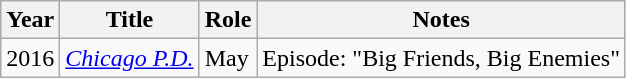<table class="wikitable">
<tr>
<th>Year</th>
<th>Title</th>
<th>Role</th>
<th>Notes</th>
</tr>
<tr>
<td>2016</td>
<td><em><a href='#'>Chicago P.D.</a></em></td>
<td>May</td>
<td>Episode: "Big Friends, Big Enemies"</td>
</tr>
</table>
